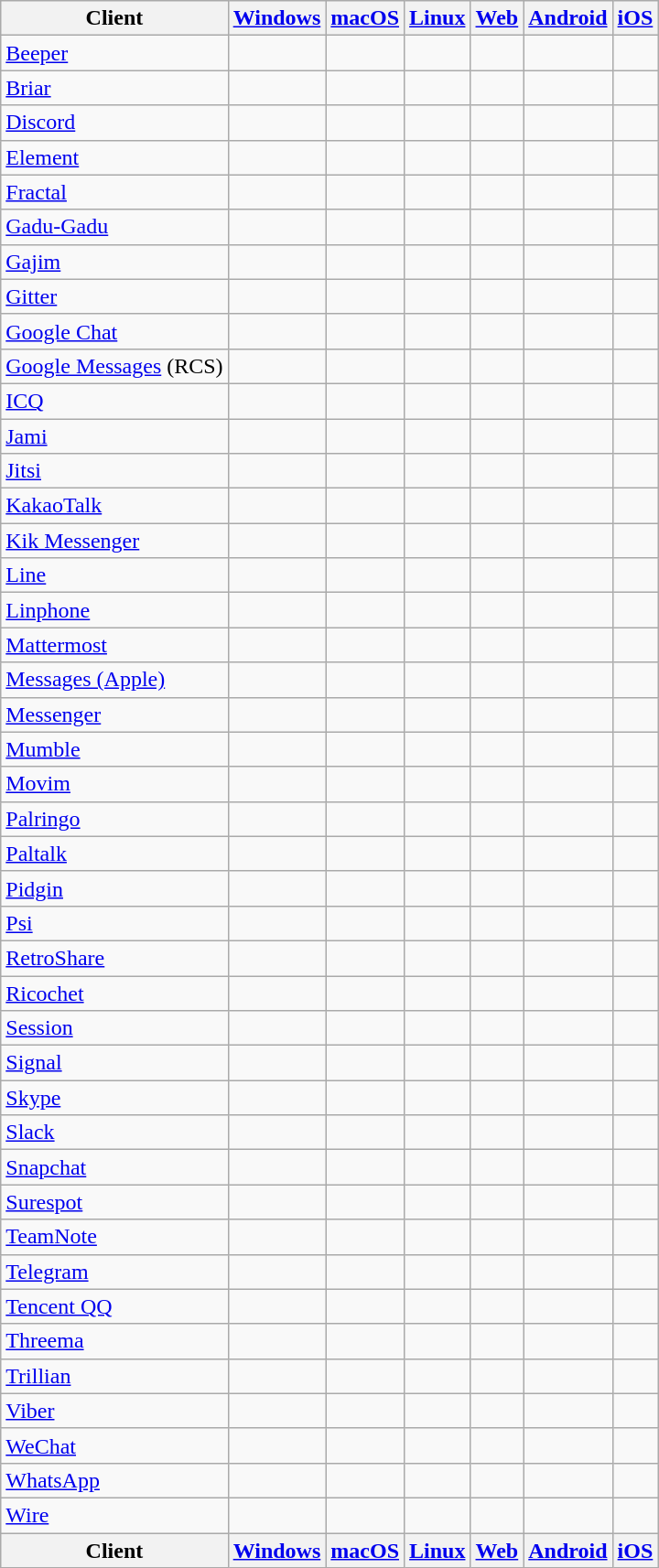<table class="wikitable sortable sort-under sticky-header">
<tr>
<th>Client</th>
<th><a href='#'>Windows</a></th>
<th><a href='#'>macOS</a></th>
<th><a href='#'>Linux</a></th>
<th><a href='#'>Web</a></th>
<th><a href='#'>Android</a></th>
<th><a href='#'>iOS</a></th>
</tr>
<tr>
<td><a href='#'>Beeper</a></td>
<td></td>
<td></td>
<td></td>
<td></td>
<td></td>
<td></td>
</tr>
<tr>
<td><a href='#'>Briar</a></td>
<td></td>
<td></td>
<td></td>
<td></td>
<td></td>
<td></td>
</tr>
<tr>
<td><a href='#'>Discord</a></td>
<td></td>
<td></td>
<td></td>
<td></td>
<td></td>
<td></td>
</tr>
<tr>
<td><a href='#'>Element</a></td>
<td></td>
<td></td>
<td></td>
<td></td>
<td></td>
<td></td>
</tr>
<tr>
<td><a href='#'>Fractal</a></td>
<td></td>
<td></td>
<td></td>
<td></td>
<td></td>
<td></td>
</tr>
<tr>
<td><a href='#'>Gadu-Gadu</a></td>
<td></td>
<td></td>
<td></td>
<td></td>
<td></td>
<td></td>
</tr>
<tr>
<td><a href='#'>Gajim</a></td>
<td></td>
<td></td>
<td></td>
<td></td>
<td></td>
<td></td>
</tr>
<tr>
<td><a href='#'>Gitter</a></td>
<td></td>
<td></td>
<td></td>
<td></td>
<td></td>
<td></td>
</tr>
<tr>
<td><a href='#'>Google Chat</a></td>
<td></td>
<td></td>
<td></td>
<td></td>
<td></td>
<td></td>
</tr>
<tr>
<td><a href='#'>Google Messages</a> (RCS)</td>
<td></td>
<td></td>
<td></td>
<td></td>
<td></td>
<td></td>
</tr>
<tr>
<td><a href='#'>ICQ</a></td>
<td></td>
<td></td>
<td></td>
<td></td>
<td></td>
<td></td>
</tr>
<tr>
<td><a href='#'>Jami</a></td>
<td></td>
<td></td>
<td></td>
<td></td>
<td></td>
<td></td>
</tr>
<tr>
<td><a href='#'>Jitsi</a></td>
<td></td>
<td></td>
<td></td>
<td></td>
<td></td>
<td></td>
</tr>
<tr>
<td><a href='#'>KakaoTalk</a></td>
<td></td>
<td></td>
<td></td>
<td></td>
<td></td>
<td></td>
</tr>
<tr>
<td><a href='#'>Kik Messenger</a></td>
<td></td>
<td></td>
<td></td>
<td></td>
<td></td>
<td></td>
</tr>
<tr>
<td><a href='#'>Line</a></td>
<td></td>
<td></td>
<td></td>
<td></td>
<td></td>
<td></td>
</tr>
<tr>
<td><a href='#'>Linphone</a></td>
<td></td>
<td></td>
<td></td>
<td></td>
<td></td>
<td></td>
</tr>
<tr>
<td><a href='#'>Mattermost</a></td>
<td></td>
<td></td>
<td></td>
<td></td>
<td></td>
<td></td>
</tr>
<tr>
<td><a href='#'>Messages (Apple)</a></td>
<td></td>
<td></td>
<td></td>
<td></td>
<td></td>
<td></td>
</tr>
<tr>
<td><a href='#'>Messenger</a></td>
<td></td>
<td></td>
<td></td>
<td></td>
<td></td>
<td></td>
</tr>
<tr>
<td><a href='#'>Mumble</a></td>
<td></td>
<td></td>
<td></td>
<td></td>
<td></td>
<td></td>
</tr>
<tr>
<td><a href='#'>Movim</a></td>
<td></td>
<td></td>
<td></td>
<td></td>
<td></td>
<td></td>
</tr>
<tr>
<td><a href='#'>Palringo</a></td>
<td></td>
<td></td>
<td></td>
<td></td>
<td></td>
<td></td>
</tr>
<tr>
<td><a href='#'>Paltalk</a></td>
<td></td>
<td></td>
<td></td>
<td></td>
<td></td>
<td></td>
</tr>
<tr>
<td><a href='#'>Pidgin</a></td>
<td></td>
<td></td>
<td></td>
<td></td>
<td></td>
<td></td>
</tr>
<tr>
<td><a href='#'>Psi</a></td>
<td></td>
<td></td>
<td></td>
<td></td>
<td></td>
<td></td>
</tr>
<tr>
<td><a href='#'>RetroShare</a></td>
<td></td>
<td></td>
<td></td>
<td></td>
<td></td>
<td></td>
</tr>
<tr>
<td><a href='#'>Ricochet</a></td>
<td></td>
<td></td>
<td></td>
<td></td>
<td></td>
<td></td>
</tr>
<tr>
<td><a href='#'>Session</a></td>
<td></td>
<td></td>
<td></td>
<td></td>
<td></td>
<td></td>
</tr>
<tr>
<td><a href='#'>Signal</a></td>
<td></td>
<td></td>
<td></td>
<td></td>
<td></td>
<td></td>
</tr>
<tr>
<td><a href='#'>Skype</a></td>
<td></td>
<td></td>
<td></td>
<td></td>
<td></td>
<td></td>
</tr>
<tr>
<td><a href='#'>Slack</a></td>
<td></td>
<td></td>
<td></td>
<td></td>
<td></td>
<td></td>
</tr>
<tr>
<td><a href='#'>Snapchat</a></td>
<td></td>
<td></td>
<td></td>
<td></td>
<td></td>
<td></td>
</tr>
<tr>
<td><a href='#'>Surespot</a></td>
<td></td>
<td></td>
<td></td>
<td></td>
<td></td>
<td></td>
</tr>
<tr>
<td><a href='#'>TeamNote</a></td>
<td></td>
<td></td>
<td></td>
<td></td>
<td></td>
<td></td>
</tr>
<tr>
<td><a href='#'>Telegram</a></td>
<td></td>
<td></td>
<td></td>
<td></td>
<td></td>
<td></td>
</tr>
<tr>
<td><a href='#'>Tencent QQ</a></td>
<td></td>
<td></td>
<td></td>
<td></td>
<td></td>
<td></td>
</tr>
<tr>
<td><a href='#'>Threema</a></td>
<td></td>
<td></td>
<td></td>
<td></td>
<td></td>
<td></td>
</tr>
<tr>
<td><a href='#'>Trillian</a></td>
<td></td>
<td></td>
<td></td>
<td></td>
<td></td>
<td></td>
</tr>
<tr>
<td><a href='#'>Viber</a></td>
<td></td>
<td></td>
<td></td>
<td></td>
<td></td>
<td></td>
</tr>
<tr>
<td><a href='#'>WeChat</a></td>
<td></td>
<td></td>
<td></td>
<td></td>
<td></td>
<td></td>
</tr>
<tr>
<td><a href='#'>WhatsApp</a></td>
<td></td>
<td></td>
<td></td>
<td></td>
<td></td>
<td></td>
</tr>
<tr>
<td><a href='#'>Wire</a></td>
<td></td>
<td></td>
<td></td>
<td></td>
<td></td>
<td></td>
</tr>
<tr>
<th>Client</th>
<th><a href='#'>Windows</a></th>
<th><a href='#'>macOS</a></th>
<th><a href='#'>Linux</a></th>
<th><a href='#'>Web</a></th>
<th><a href='#'>Android</a></th>
<th><a href='#'>iOS</a></th>
</tr>
</table>
